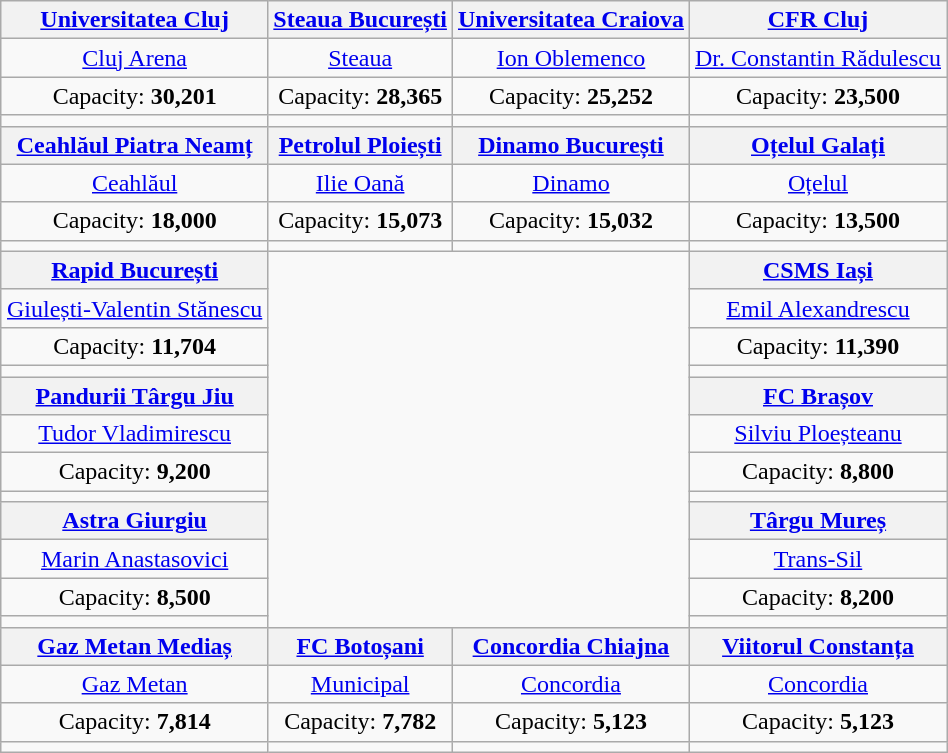<table class="wikitable" style="text-align:center;margin:0.5em auto;">
<tr>
<th><a href='#'>Universitatea Cluj</a></th>
<th><a href='#'>Steaua București</a></th>
<th><a href='#'>Universitatea Craiova</a></th>
<th><a href='#'>CFR Cluj</a></th>
</tr>
<tr>
<td><a href='#'>Cluj Arena</a></td>
<td><a href='#'>Steaua</a></td>
<td><a href='#'>Ion Oblemenco</a></td>
<td><a href='#'>Dr. Constantin Rădulescu</a></td>
</tr>
<tr>
<td>Capacity: <strong>30,201</strong></td>
<td>Capacity: <strong>28,365</strong></td>
<td>Capacity: <strong>25,252</strong></td>
<td>Capacity: <strong>23,500</strong></td>
</tr>
<tr>
<td></td>
<td></td>
<td></td>
<td></td>
</tr>
<tr>
<th><a href='#'>Ceahlăul Piatra Neamț</a></th>
<th><a href='#'>Petrolul Ploiești</a></th>
<th><a href='#'>Dinamo București</a></th>
<th><a href='#'>Oțelul Galați</a></th>
</tr>
<tr>
<td><a href='#'>Ceahlăul</a></td>
<td><a href='#'>Ilie Oană</a></td>
<td><a href='#'>Dinamo</a></td>
<td><a href='#'>Oțelul</a></td>
</tr>
<tr>
<td>Capacity: <strong>18,000</strong></td>
<td>Capacity: <strong>15,073</strong></td>
<td>Capacity: <strong>15,032</strong></td>
<td>Capacity: <strong>13,500</strong></td>
</tr>
<tr>
<td></td>
<td></td>
<td></td>
<td></td>
</tr>
<tr>
<th><a href='#'>Rapid București</a></th>
<td colspan="2" rowspan="12"><br>
</td>
<th><a href='#'>CSMS Iași</a></th>
</tr>
<tr>
<td><a href='#'>Giulești-Valentin Stănescu</a></td>
<td><a href='#'>Emil Alexandrescu</a></td>
</tr>
<tr>
<td>Capacity: <strong>11,704</strong></td>
<td>Capacity: <strong>11,390</strong></td>
</tr>
<tr>
<td></td>
<td></td>
</tr>
<tr>
<th><a href='#'>Pandurii Târgu Jiu</a></th>
<th><a href='#'>FC Brașov</a></th>
</tr>
<tr>
<td><a href='#'>Tudor Vladimirescu</a></td>
<td><a href='#'>Silviu Ploeșteanu</a></td>
</tr>
<tr>
<td>Capacity: <strong>9,200</strong></td>
<td>Capacity: <strong>8,800</strong></td>
</tr>
<tr>
<td></td>
<td></td>
</tr>
<tr>
<th><a href='#'>Astra Giurgiu</a></th>
<th><a href='#'>Târgu Mureș</a></th>
</tr>
<tr>
<td><a href='#'>Marin Anastasovici</a></td>
<td><a href='#'>Trans-Sil</a></td>
</tr>
<tr>
<td>Capacity: <strong>8,500</strong></td>
<td>Capacity: <strong>8,200</strong></td>
</tr>
<tr>
<td></td>
<td></td>
</tr>
<tr>
<th><a href='#'>Gaz Metan Mediaș</a></th>
<th><a href='#'>FC Botoșani</a></th>
<th><a href='#'>Concordia Chiajna</a></th>
<th><a href='#'>Viitorul Constanța</a></th>
</tr>
<tr>
<td><a href='#'>Gaz Metan</a></td>
<td><a href='#'>Municipal</a></td>
<td><a href='#'>Concordia</a></td>
<td><a href='#'>Concordia</a></td>
</tr>
<tr>
<td>Capacity: <strong>7,814</strong></td>
<td>Capacity: <strong>7,782</strong></td>
<td>Capacity: <strong>5,123</strong></td>
<td>Capacity: <strong>5,123</strong></td>
</tr>
<tr>
<td></td>
<td></td>
<td></td>
<td></td>
</tr>
</table>
